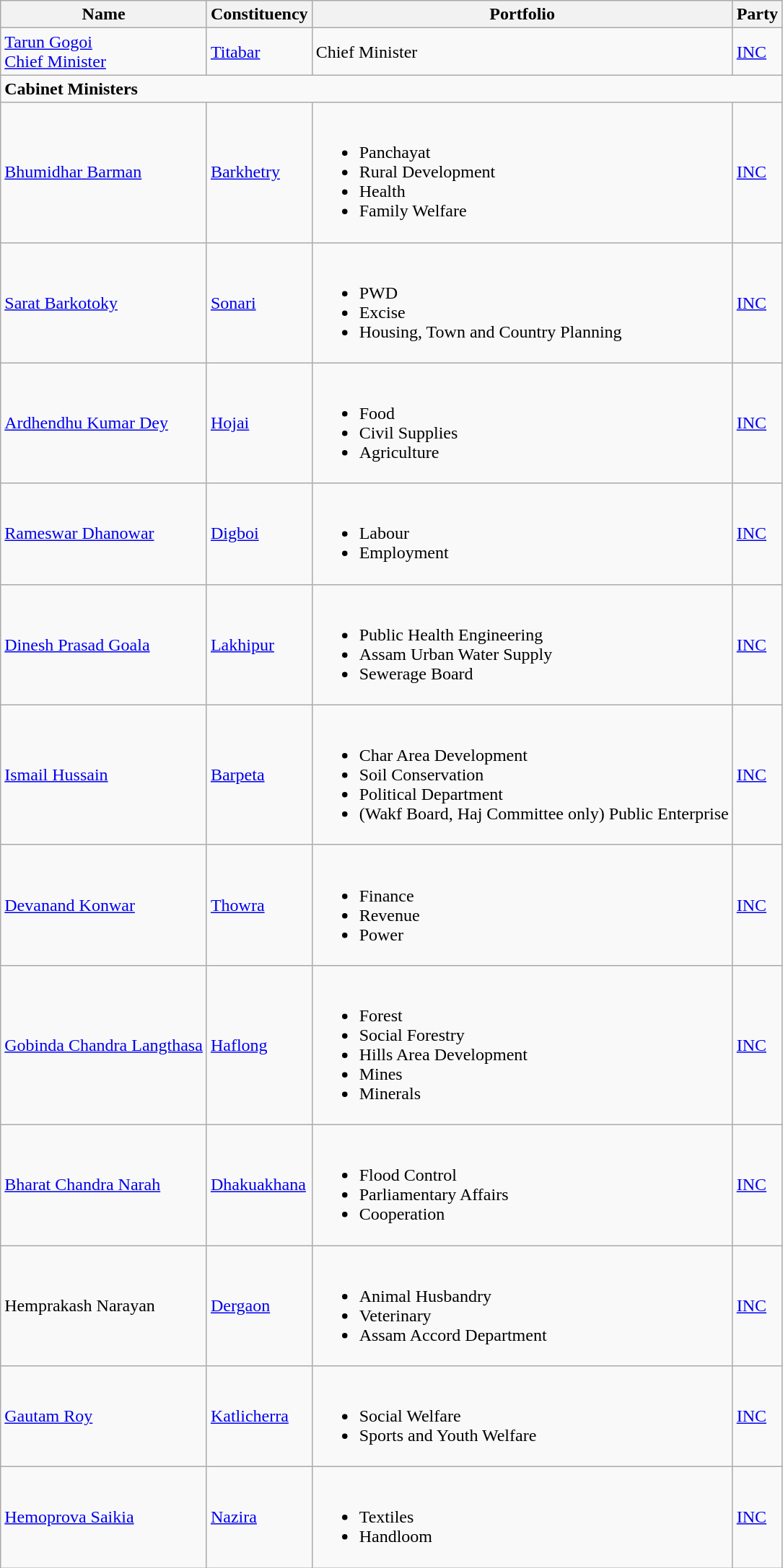<table class="wikitable">
<tr>
<th>Name</th>
<th>Constituency</th>
<th>Portfolio</th>
<th>Party</th>
</tr>
<tr>
<td><a href='#'>Tarun Gogoi</a><br><a href='#'>Chief Minister</a></td>
<td><a href='#'>Titabar</a></td>
<td>Chief Minister</td>
<td><a href='#'>INC</a></td>
</tr>
<tr>
<td colspan="4"><strong>Cabinet Ministers</strong></td>
</tr>
<tr>
<td><a href='#'>Bhumidhar Barman</a></td>
<td><a href='#'>Barkhetry</a></td>
<td><br><ul><li>Panchayat</li><li>Rural Development</li><li>Health</li><li>Family Welfare</li></ul></td>
<td><a href='#'>INC</a></td>
</tr>
<tr>
<td><a href='#'>Sarat Barkotoky</a></td>
<td><a href='#'>Sonari</a></td>
<td><br><ul><li>PWD</li><li>Excise</li><li>Housing, Town and Country Planning</li></ul></td>
<td><a href='#'>INC</a></td>
</tr>
<tr>
<td><a href='#'>Ardhendhu Kumar Dey</a></td>
<td><a href='#'>Hojai</a></td>
<td><br><ul><li>Food</li><li>Civil Supplies</li><li>Agriculture</li></ul></td>
<td><a href='#'>INC</a></td>
</tr>
<tr>
<td><a href='#'>Rameswar Dhanowar</a></td>
<td><a href='#'>Digboi</a></td>
<td><br><ul><li>Labour</li><li>Employment</li></ul></td>
<td><a href='#'>INC</a></td>
</tr>
<tr>
<td><a href='#'>Dinesh Prasad Goala</a></td>
<td><a href='#'>Lakhipur</a></td>
<td><br><ul><li>Public Health Engineering</li><li>Assam Urban Water Supply</li><li>Sewerage Board</li></ul></td>
<td><a href='#'>INC</a></td>
</tr>
<tr>
<td><a href='#'>Ismail Hussain</a></td>
<td><a href='#'>Barpeta</a></td>
<td><br><ul><li>Char Area Development</li><li>Soil Conservation</li><li>Political Department</li><li>(Wakf Board, Haj Committee only) Public Enterprise</li></ul></td>
<td><a href='#'>INC</a></td>
</tr>
<tr>
<td><a href='#'>Devanand Konwar</a></td>
<td><a href='#'>Thowra</a></td>
<td><br><ul><li>Finance</li><li>Revenue</li><li>Power</li></ul></td>
<td><a href='#'>INC</a></td>
</tr>
<tr>
<td><a href='#'>Gobinda Chandra Langthasa</a></td>
<td><a href='#'>Haflong</a></td>
<td><br><ul><li>Forest</li><li>Social Forestry</li><li>Hills Area Development</li><li>Mines</li><li>Minerals</li></ul></td>
<td><a href='#'>INC</a></td>
</tr>
<tr>
<td><a href='#'>Bharat Chandra Narah</a></td>
<td><a href='#'>Dhakuakhana</a></td>
<td><br><ul><li>Flood Control</li><li>Parliamentary Affairs</li><li>Cooperation</li></ul></td>
<td><a href='#'>INC</a></td>
</tr>
<tr>
<td>Hemprakash Narayan</td>
<td><a href='#'>Dergaon</a></td>
<td><br><ul><li>Animal Husbandry</li><li>Veterinary</li><li>Assam Accord Department</li></ul></td>
<td><a href='#'>INC</a></td>
</tr>
<tr>
<td><a href='#'>Gautam Roy</a></td>
<td><a href='#'>Katlicherra</a></td>
<td><br><ul><li>Social Welfare</li><li>Sports and Youth Welfare</li></ul></td>
<td><a href='#'>INC</a></td>
</tr>
<tr>
<td><a href='#'>Hemoprova Saikia</a></td>
<td><a href='#'>Nazira</a></td>
<td><br><ul><li>Textiles</li><li>Handloom</li></ul></td>
<td><a href='#'>INC</a></td>
</tr>
</table>
